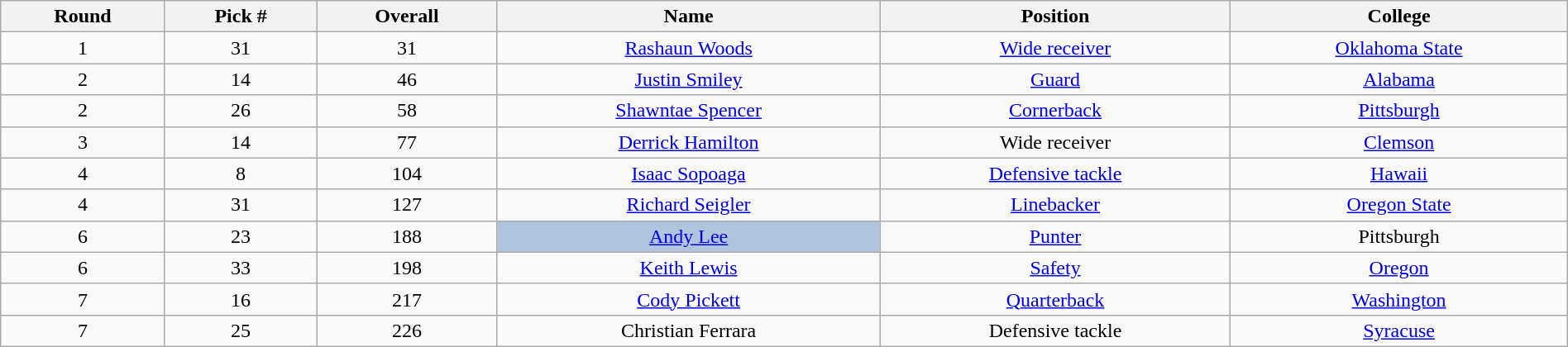<table class="wikitable sortable sortable" style="width: 100%; text-align:center">
<tr>
<th>Round</th>
<th>Pick #</th>
<th>Overall</th>
<th>Name</th>
<th>Position</th>
<th>College</th>
</tr>
<tr>
<td>1</td>
<td>31</td>
<td>31</td>
<td><a href='#'>Rashaun Woods</a></td>
<td><a href='#'>Wide receiver</a></td>
<td><a href='#'>Oklahoma State</a></td>
</tr>
<tr>
<td>2</td>
<td>14</td>
<td>46</td>
<td><a href='#'>Justin Smiley</a></td>
<td><a href='#'>Guard</a></td>
<td><a href='#'>Alabama</a></td>
</tr>
<tr>
<td>2</td>
<td>26</td>
<td>58</td>
<td><a href='#'>Shawntae Spencer</a></td>
<td><a href='#'>Cornerback</a></td>
<td><a href='#'>Pittsburgh</a></td>
</tr>
<tr>
<td>3</td>
<td>14</td>
<td>77</td>
<td><a href='#'>Derrick Hamilton</a></td>
<td>Wide receiver</td>
<td><a href='#'>Clemson</a></td>
</tr>
<tr>
<td>4</td>
<td>8</td>
<td>104</td>
<td><a href='#'>Isaac Sopoaga</a></td>
<td><a href='#'>Defensive tackle</a></td>
<td><a href='#'>Hawaii</a></td>
</tr>
<tr>
<td>4</td>
<td>31</td>
<td>127</td>
<td><a href='#'>Richard Seigler</a></td>
<td><a href='#'>Linebacker</a></td>
<td><a href='#'>Oregon State</a></td>
</tr>
<tr>
<td>6</td>
<td>23</td>
<td>188</td>
<td bgcolor=lightsteelblue><a href='#'>Andy Lee</a></td>
<td><a href='#'>Punter</a></td>
<td>Pittsburgh</td>
</tr>
<tr>
<td>6</td>
<td>33</td>
<td>198</td>
<td><a href='#'>Keith Lewis</a></td>
<td><a href='#'>Safety</a></td>
<td><a href='#'>Oregon</a></td>
</tr>
<tr>
<td>7</td>
<td>16</td>
<td>217</td>
<td><a href='#'>Cody Pickett</a></td>
<td><a href='#'>Quarterback</a></td>
<td><a href='#'>Washington</a></td>
</tr>
<tr>
<td>7</td>
<td>25</td>
<td>226</td>
<td>Christian Ferrara</td>
<td>Defensive tackle</td>
<td><a href='#'>Syracuse</a></td>
</tr>
</table>
